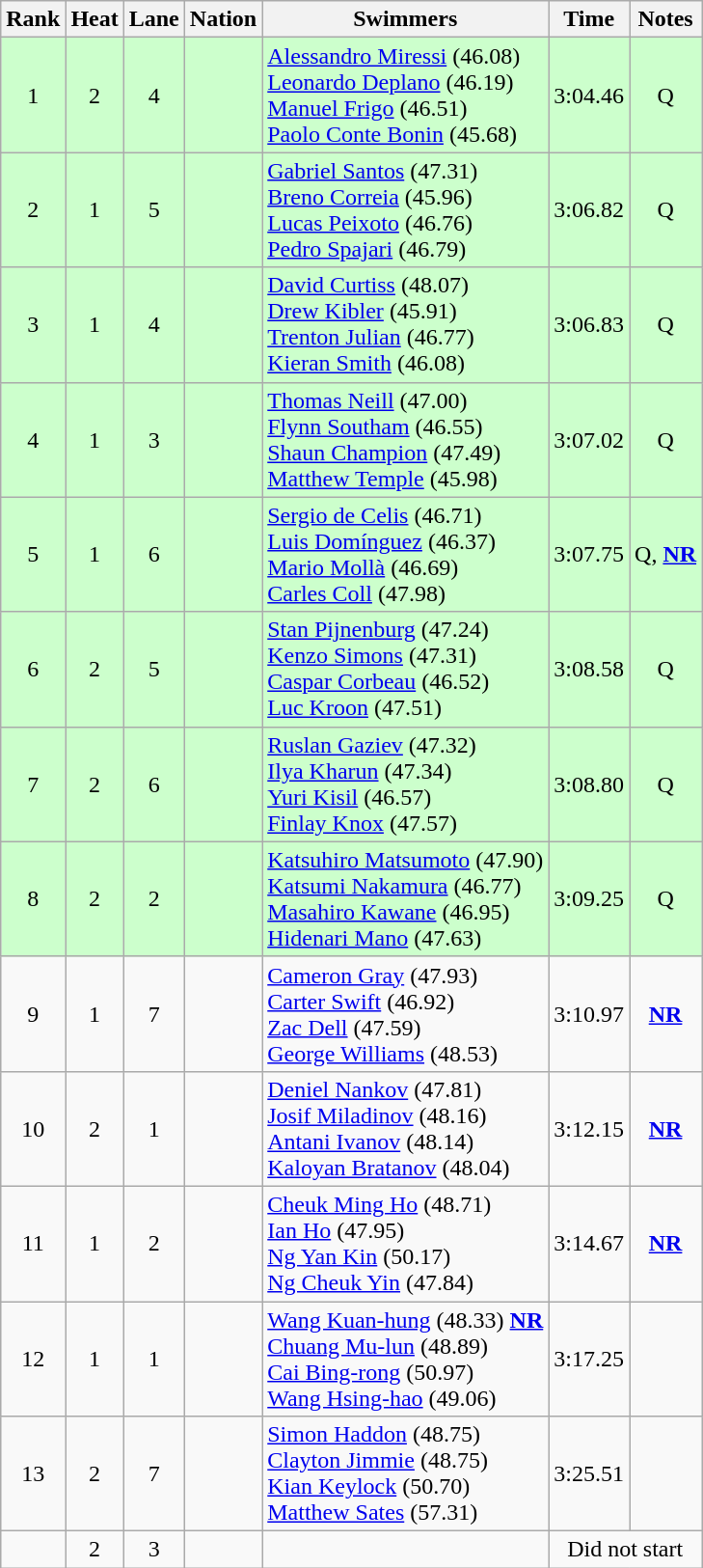<table class="wikitable sortable" style="text-align:center">
<tr>
<th>Rank</th>
<th>Heat</th>
<th>Lane</th>
<th>Nation</th>
<th>Swimmers</th>
<th>Time</th>
<th>Notes</th>
</tr>
<tr bgcolor=ccffcc>
<td>1</td>
<td>2</td>
<td>4</td>
<td align=left></td>
<td align=left><a href='#'>Alessandro Miressi</a> (46.08)<br><a href='#'>Leonardo Deplano</a> (46.19)<br><a href='#'>Manuel Frigo</a> (46.51)<br><a href='#'>Paolo Conte Bonin</a> (45.68)</td>
<td>3:04.46</td>
<td>Q</td>
</tr>
<tr bgcolor=ccffcc>
<td>2</td>
<td>1</td>
<td>5</td>
<td align=left></td>
<td align=left><a href='#'>Gabriel Santos</a> (47.31)<br><a href='#'>Breno Correia</a> (45.96)<br><a href='#'>Lucas Peixoto</a> (46.76)<br><a href='#'>Pedro Spajari</a> (46.79)</td>
<td>3:06.82</td>
<td>Q</td>
</tr>
<tr bgcolor=ccffcc>
<td>3</td>
<td>1</td>
<td>4</td>
<td align=left></td>
<td align=left><a href='#'>David Curtiss</a> (48.07)<br><a href='#'>Drew Kibler</a> (45.91)<br><a href='#'>Trenton Julian</a> (46.77)<br><a href='#'>Kieran Smith</a> (46.08)</td>
<td>3:06.83</td>
<td>Q</td>
</tr>
<tr bgcolor=ccffcc>
<td>4</td>
<td>1</td>
<td>3</td>
<td align=left></td>
<td align=left><a href='#'>Thomas Neill</a> (47.00)<br><a href='#'>Flynn Southam</a> (46.55)<br><a href='#'>Shaun Champion</a> (47.49)<br><a href='#'>Matthew Temple</a> (45.98)</td>
<td>3:07.02</td>
<td>Q</td>
</tr>
<tr bgcolor=ccffcc>
<td>5</td>
<td>1</td>
<td>6</td>
<td align=left></td>
<td align=left><a href='#'>Sergio de Celis</a> (46.71)<br><a href='#'>Luis Domínguez</a> (46.37)<br><a href='#'>Mario Mollà</a> (46.69)<br><a href='#'>Carles Coll</a> (47.98)</td>
<td>3:07.75</td>
<td>Q, <strong><a href='#'>NR</a></strong></td>
</tr>
<tr bgcolor=ccffcc>
<td>6</td>
<td>2</td>
<td>5</td>
<td align=left></td>
<td align=left><a href='#'>Stan Pijnenburg</a> (47.24)<br><a href='#'>Kenzo Simons</a> (47.31)<br><a href='#'>Caspar Corbeau</a> (46.52)<br><a href='#'>Luc Kroon</a> (47.51)</td>
<td>3:08.58</td>
<td>Q</td>
</tr>
<tr bgcolor=ccffcc>
<td>7</td>
<td>2</td>
<td>6</td>
<td align=left></td>
<td align=left><a href='#'>Ruslan Gaziev</a> (47.32)<br><a href='#'>Ilya Kharun</a> (47.34)<br><a href='#'>Yuri Kisil</a> (46.57)<br><a href='#'>Finlay Knox</a> (47.57)</td>
<td>3:08.80</td>
<td>Q</td>
</tr>
<tr bgcolor=ccffcc>
<td>8</td>
<td>2</td>
<td>2</td>
<td align=left></td>
<td align=left><a href='#'>Katsuhiro Matsumoto</a> (47.90)<br><a href='#'>Katsumi Nakamura</a> (46.77)<br><a href='#'>Masahiro Kawane</a> (46.95)<br><a href='#'>Hidenari Mano</a> (47.63)</td>
<td>3:09.25</td>
<td>Q</td>
</tr>
<tr>
<td>9</td>
<td>1</td>
<td>7</td>
<td align=left></td>
<td align=left><a href='#'>Cameron Gray</a> (47.93)<br><a href='#'>Carter Swift</a> (46.92)<br><a href='#'>Zac Dell</a> (47.59)<br><a href='#'>George Williams</a> (48.53)</td>
<td>3:10.97</td>
<td><strong><a href='#'>NR</a></strong></td>
</tr>
<tr>
<td>10</td>
<td>2</td>
<td>1</td>
<td align=left></td>
<td align=left><a href='#'>Deniel Nankov</a> (47.81)<br><a href='#'>Josif Miladinov</a> (48.16)<br><a href='#'>Antani Ivanov</a> (48.14)<br><a href='#'>Kaloyan Bratanov</a> (48.04)</td>
<td>3:12.15</td>
<td><strong><a href='#'>NR</a></strong></td>
</tr>
<tr>
<td>11</td>
<td>1</td>
<td>2</td>
<td align=left></td>
<td align=left><a href='#'>Cheuk Ming Ho</a> (48.71)<br><a href='#'>Ian Ho</a> (47.95)<br><a href='#'>Ng Yan Kin</a> (50.17)<br><a href='#'>Ng Cheuk Yin</a> (47.84)</td>
<td>3:14.67</td>
<td><strong><a href='#'>NR</a></strong></td>
</tr>
<tr>
<td>12</td>
<td>1</td>
<td>1</td>
<td align=left></td>
<td align=left><a href='#'>Wang Kuan-hung</a> (48.33) <strong><a href='#'>NR</a></strong> <br><a href='#'>Chuang Mu-lun</a> (48.89)<br><a href='#'>Cai Bing-rong</a> (50.97)<br><a href='#'>Wang Hsing-hao</a> (49.06)</td>
<td>3:17.25</td>
<td></td>
</tr>
<tr>
<td>13</td>
<td>2</td>
<td>7</td>
<td align=left></td>
<td align=left><a href='#'>Simon Haddon</a> (48.75)<br><a href='#'>Clayton Jimmie</a> (48.75)<br><a href='#'>Kian Keylock</a> (50.70)<br><a href='#'>Matthew Sates</a> (57.31)</td>
<td>3:25.51</td>
<td></td>
</tr>
<tr>
<td></td>
<td>2</td>
<td>3</td>
<td align=left></td>
<td align=left></td>
<td colspan=2>Did not start</td>
</tr>
</table>
